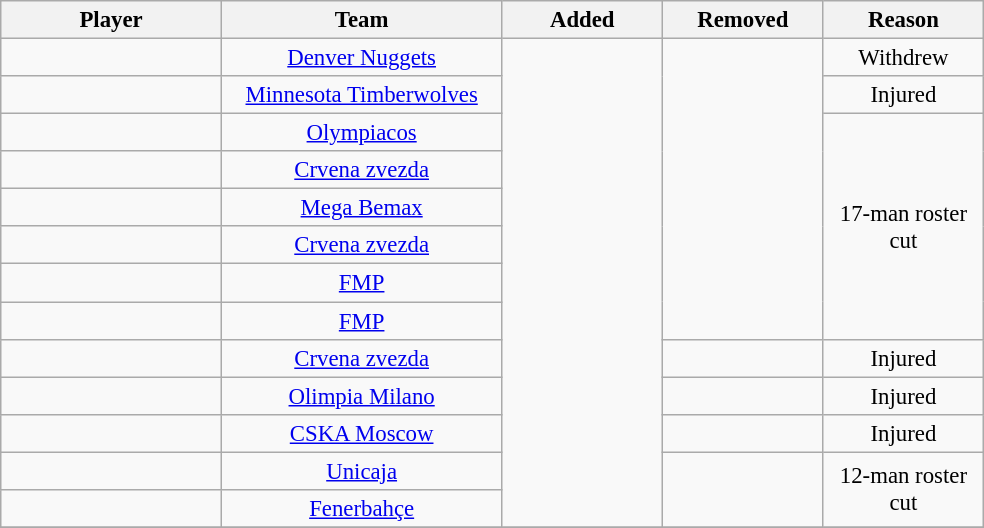<table class="wikitable sortable" style="text-align:center; font-size:95%">
<tr>
<th scope="col" width="140px">Player</th>
<th scope="col" width="180px">Team</th>
<th scope="col" width="100px">Added</th>
<th scope="col" width="100px">Removed</th>
<th scope="col" width="100px">Reason</th>
</tr>
<tr>
<td></td>
<td> <a href='#'>Denver Nuggets</a></td>
<td rowspan=13></td>
<td rowspan=8></td>
<td>Withdrew</td>
</tr>
<tr>
<td></td>
<td> <a href='#'>Minnesota Timberwolves</a></td>
<td>Injured</td>
</tr>
<tr>
<td></td>
<td> <a href='#'>Olympiacos</a></td>
<td rowspan=6>17-man roster cut</td>
</tr>
<tr>
<td></td>
<td> <a href='#'>Crvena zvezda</a></td>
</tr>
<tr>
<td></td>
<td> <a href='#'>Mega Bemax</a></td>
</tr>
<tr>
<td></td>
<td> <a href='#'>Crvena zvezda</a></td>
</tr>
<tr>
<td></td>
<td> <a href='#'>FMP</a></td>
</tr>
<tr>
<td></td>
<td> <a href='#'>FMP</a></td>
</tr>
<tr>
<td></td>
<td> <a href='#'>Crvena zvezda</a></td>
<td></td>
<td>Injured</td>
</tr>
<tr>
<td></td>
<td> <a href='#'>Olimpia Milano</a></td>
<td></td>
<td>Injured</td>
</tr>
<tr>
<td></td>
<td> <a href='#'>CSKA Moscow</a></td>
<td></td>
<td>Injured</td>
</tr>
<tr>
<td></td>
<td> <a href='#'>Unicaja</a></td>
<td rowspan=2></td>
<td rowspan=2>12-man roster cut</td>
</tr>
<tr>
<td></td>
<td> <a href='#'>Fenerbahçe</a></td>
</tr>
<tr>
</tr>
</table>
